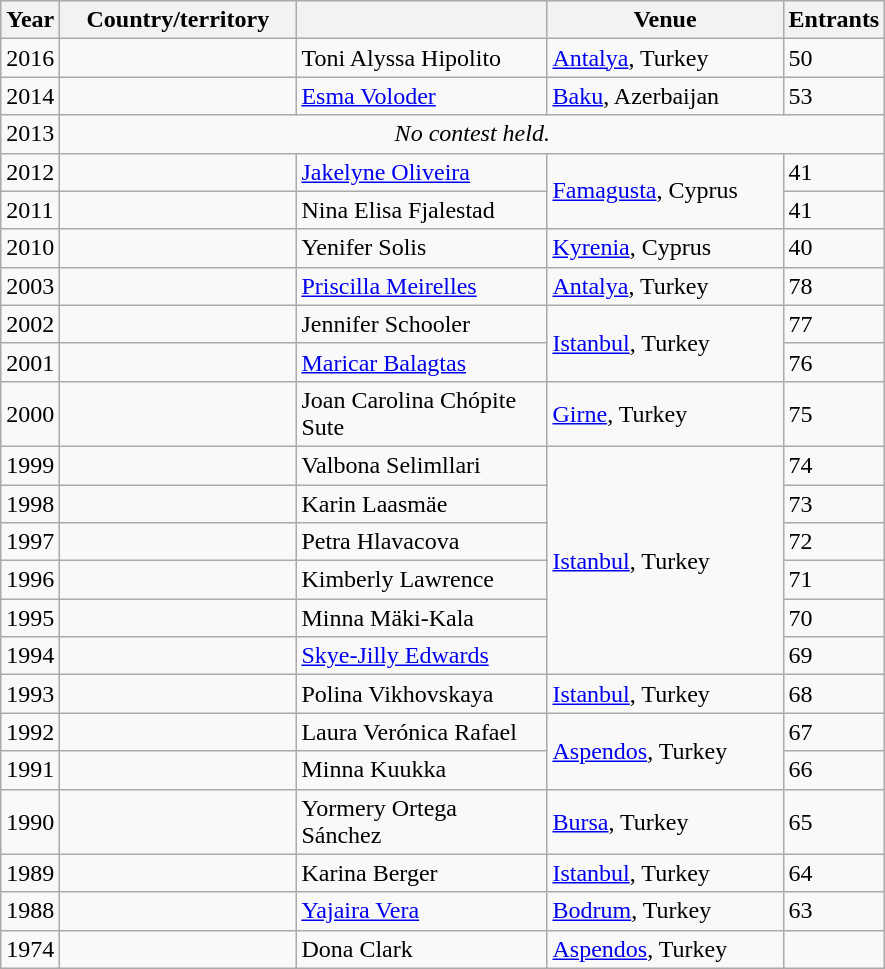<table class="wikitable" style="text-align:;">
<tr bgcolor="efefef">
<th>Year</th>
<th width="150">Country/territory</th>
<th width="160"></th>
<th width="150">Venue</th>
<th width="50">Entrants</th>
</tr>
<tr>
<td>2016</td>
<td></td>
<td>Toni Alyssa Hipolito</td>
<td><a href='#'>Antalya</a>, Turkey</td>
<td>50</td>
</tr>
<tr>
<td>2014</td>
<td></td>
<td><a href='#'>Esma Voloder</a></td>
<td><a href='#'>Baku</a>, Azerbaijan</td>
<td>53</td>
</tr>
<tr>
<td>2013</td>
<td colspan="4" align="center"><em>No contest held.</em></td>
</tr>
<tr>
<td>2012</td>
<td></td>
<td><a href='#'>Jakelyne Oliveira</a></td>
<td rowspan="2"><a href='#'>Famagusta</a>, Cyprus</td>
<td>41</td>
</tr>
<tr>
<td>2011</td>
<td></td>
<td>Nina Elisa Fjalestad</td>
<td>41</td>
</tr>
<tr>
<td>2010</td>
<td></td>
<td>Yenifer Solis</td>
<td><a href='#'>Kyrenia</a>, Cyprus</td>
<td>40</td>
</tr>
<tr>
<td>2003</td>
<td></td>
<td><a href='#'>Priscilla Meirelles</a></td>
<td><a href='#'>Antalya</a>, Turkey</td>
<td>78</td>
</tr>
<tr>
<td>2002</td>
<td></td>
<td>Jennifer Schooler</td>
<td rowspan="2"><a href='#'>Istanbul</a>, Turkey</td>
<td>77</td>
</tr>
<tr>
<td>2001</td>
<td></td>
<td><a href='#'>Maricar Balagtas</a></td>
<td>76</td>
</tr>
<tr>
<td>2000</td>
<td></td>
<td>Joan Carolina Chópite Sute</td>
<td><a href='#'>Girne</a>, Turkey</td>
<td>75</td>
</tr>
<tr>
<td>1999</td>
<td></td>
<td>Valbona Selimllari</td>
<td rowspan="6"><a href='#'>Istanbul</a>, Turkey</td>
<td>74</td>
</tr>
<tr>
<td>1998</td>
<td></td>
<td>Karin Laasmäe</td>
<td>73</td>
</tr>
<tr>
<td>1997</td>
<td></td>
<td>Petra Hlavacova</td>
<td>72</td>
</tr>
<tr>
<td>1996</td>
<td></td>
<td>Kimberly Lawrence</td>
<td>71</td>
</tr>
<tr>
<td>1995</td>
<td></td>
<td>Minna Mäki-Kala</td>
<td>70</td>
</tr>
<tr>
<td>1994</td>
<td></td>
<td><a href='#'>Skye-Jilly Edwards</a></td>
<td>69</td>
</tr>
<tr>
<td>1993</td>
<td></td>
<td>Polina Vikhovskaya</td>
<td><a href='#'>Istanbul</a>, Turkey</td>
<td>68</td>
</tr>
<tr>
<td>1992</td>
<td></td>
<td>Laura Verónica Rafael</td>
<td rowspan="2"><a href='#'>Aspendos</a>, Turkey</td>
<td>67</td>
</tr>
<tr>
<td>1991</td>
<td></td>
<td>Minna Kuukka</td>
<td>66</td>
</tr>
<tr>
<td>1990</td>
<td></td>
<td>Yormery Ortega Sánchez</td>
<td><a href='#'>Bursa</a>, Turkey</td>
<td>65</td>
</tr>
<tr>
<td>1989</td>
<td></td>
<td>Karina Berger</td>
<td><a href='#'>Istanbul</a>, Turkey</td>
<td>64</td>
</tr>
<tr>
<td>1988</td>
<td></td>
<td><a href='#'>Yajaira Vera</a></td>
<td><a href='#'>Bodrum</a>, Turkey</td>
<td>63</td>
</tr>
<tr>
<td>1974</td>
<td></td>
<td>Dona Clark</td>
<td><a href='#'>Aspendos</a>, Turkey</td>
<td></td>
</tr>
</table>
